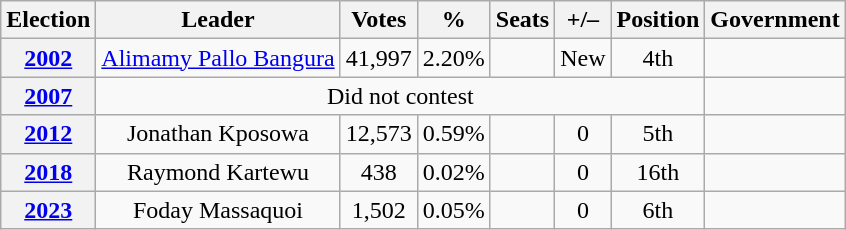<table class="wikitable" style="text-align:center">
<tr>
<th>Election</th>
<th>Leader</th>
<th>Votes</th>
<th>%</th>
<th>Seats</th>
<th>+/–</th>
<th><strong>Position</strong></th>
<th>Government</th>
</tr>
<tr>
<th><a href='#'>2002</a></th>
<td><a href='#'>Alimamy Pallo Bangura</a></td>
<td>41,997</td>
<td>2.20%</td>
<td></td>
<td>New</td>
<td>4th</td>
<td></td>
</tr>
<tr>
<th><a href='#'>2007</a></th>
<td colspan="6">Did not contest</td>
<td></td>
</tr>
<tr>
<th><a href='#'>2012</a></th>
<td>Jonathan Kposowa</td>
<td>12,573</td>
<td>0.59%</td>
<td></td>
<td> 0</td>
<td> 5th</td>
<td></td>
</tr>
<tr>
<th><a href='#'>2018</a></th>
<td>Raymond Kartewu</td>
<td>438</td>
<td>0.02%</td>
<td></td>
<td> 0</td>
<td> 16th</td>
<td></td>
</tr>
<tr>
<th><a href='#'>2023</a></th>
<td>Foday Massaquoi</td>
<td>1,502</td>
<td>0.05%</td>
<td></td>
<td> 0</td>
<td> 6th</td>
<td></td>
</tr>
</table>
